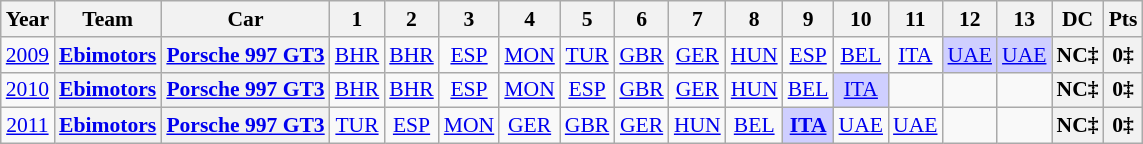<table class="wikitable" style="text-align:center; font-size:90%">
<tr>
<th>Year</th>
<th>Team</th>
<th>Car</th>
<th>1</th>
<th>2</th>
<th>3</th>
<th>4</th>
<th>5</th>
<th>6</th>
<th>7</th>
<th>8</th>
<th>9</th>
<th>10</th>
<th>11</th>
<th>12</th>
<th>13</th>
<th>DC</th>
<th>Pts</th>
</tr>
<tr>
<td><a href='#'>2009</a></td>
<th><a href='#'>Ebimotors</a></th>
<th><a href='#'>Porsche 997 GT3</a></th>
<td><a href='#'>BHR</a></td>
<td><a href='#'>BHR</a></td>
<td><a href='#'>ESP</a></td>
<td><a href='#'>MON</a></td>
<td><a href='#'>TUR</a></td>
<td><a href='#'>GBR</a></td>
<td><a href='#'>GER</a></td>
<td><a href='#'>HUN</a></td>
<td><a href='#'>ESP</a></td>
<td><a href='#'>BEL</a></td>
<td><a href='#'>ITA</a></td>
<td style="background:#CFCFFF;"><a href='#'>UAE</a><br></td>
<td style="background:#CFCFFF;"><a href='#'>UAE</a><br></td>
<th>NC‡</th>
<th>0‡</th>
</tr>
<tr>
<td><a href='#'>2010</a></td>
<th><a href='#'>Ebimotors</a></th>
<th><a href='#'>Porsche 997 GT3</a></th>
<td><a href='#'>BHR</a></td>
<td><a href='#'>BHR</a></td>
<td><a href='#'>ESP</a></td>
<td><a href='#'>MON</a></td>
<td><a href='#'>ESP</a></td>
<td><a href='#'>GBR</a></td>
<td><a href='#'>GER</a></td>
<td><a href='#'>HUN</a></td>
<td><a href='#'>BEL</a></td>
<td style="background:#CFCFFF;"><a href='#'>ITA</a><br></td>
<td></td>
<td></td>
<td></td>
<th>NC‡</th>
<th>0‡</th>
</tr>
<tr>
<td><a href='#'>2011</a></td>
<th><a href='#'>Ebimotors</a></th>
<th><a href='#'>Porsche 997 GT3</a></th>
<td><a href='#'>TUR</a></td>
<td><a href='#'>ESP</a></td>
<td><a href='#'>MON</a></td>
<td><a href='#'>GER</a></td>
<td><a href='#'>GBR</a></td>
<td><a href='#'>GER</a></td>
<td><a href='#'>HUN</a></td>
<td><a href='#'>BEL</a></td>
<td style="background:#CFCFFF;"><strong><a href='#'>ITA</a></strong><br></td>
<td><a href='#'>UAE</a></td>
<td><a href='#'>UAE</a></td>
<td></td>
<td></td>
<th>NC‡</th>
<th>0‡</th>
</tr>
</table>
